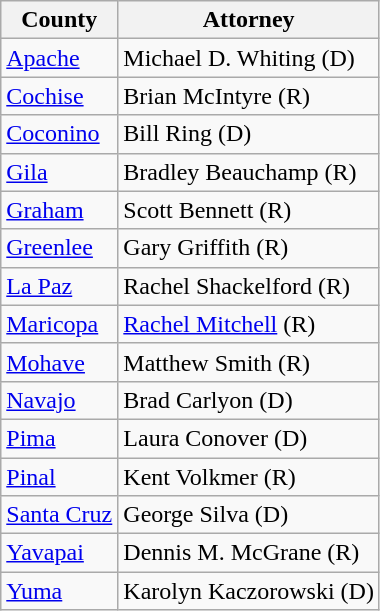<table class="wikitable">
<tr>
<th>County</th>
<th>Attorney</th>
</tr>
<tr>
<td><a href='#'>Apache</a></td>
<td>Michael D. Whiting (D)</td>
</tr>
<tr>
<td><a href='#'>Cochise</a></td>
<td>Brian McIntyre (R)</td>
</tr>
<tr>
<td><a href='#'>Coconino</a></td>
<td>Bill Ring (D)</td>
</tr>
<tr>
<td><a href='#'>Gila</a></td>
<td>Bradley Beauchamp (R)</td>
</tr>
<tr>
<td><a href='#'>Graham</a></td>
<td>Scott Bennett (R)</td>
</tr>
<tr>
<td><a href='#'>Greenlee</a></td>
<td>Gary Griffith (R)</td>
</tr>
<tr>
<td><a href='#'>La Paz</a></td>
<td>Rachel Shackelford (R)</td>
</tr>
<tr>
<td><a href='#'>Maricopa</a></td>
<td><a href='#'>Rachel Mitchell</a> (R)</td>
</tr>
<tr>
<td><a href='#'>Mohave</a></td>
<td>Matthew Smith (R)</td>
</tr>
<tr>
<td><a href='#'>Navajo</a></td>
<td>Brad Carlyon (D)</td>
</tr>
<tr>
<td><a href='#'>Pima</a></td>
<td>Laura Conover (D)</td>
</tr>
<tr>
<td><a href='#'>Pinal</a></td>
<td>Kent Volkmer (R)</td>
</tr>
<tr>
<td><a href='#'>Santa Cruz</a></td>
<td>George Silva (D)</td>
</tr>
<tr>
<td><a href='#'>Yavapai</a></td>
<td>Dennis M. McGrane (R)</td>
</tr>
<tr>
<td><a href='#'>Yuma</a></td>
<td>Karolyn Kaczorowski (D)</td>
</tr>
</table>
